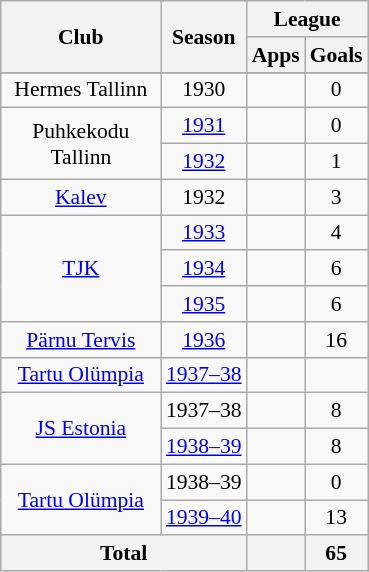<table class="wikitable" style="font-size:90%; text-align: center;">
<tr>
<th rowspan="2" width="100">Club</th>
<th rowspan="2">Season</th>
<th colspan="2">League</th>
</tr>
<tr>
<th>Apps</th>
<th>Goals</th>
</tr>
<tr>
</tr>
<tr>
<td>Hermes Tallinn</td>
<td>1930</td>
<td></td>
<td>0</td>
</tr>
<tr>
<td rowspan="2">Puhkekodu Tallinn</td>
<td><a href='#'>1931</a></td>
<td></td>
<td>0</td>
</tr>
<tr>
<td><a href='#'>1932</a></td>
<td></td>
<td>1</td>
</tr>
<tr>
<td><a href='#'>Kalev</a></td>
<td>1932</td>
<td></td>
<td>3</td>
</tr>
<tr>
<td rowspan="3"><a href='#'>TJK</a></td>
<td><a href='#'>1933</a></td>
<td></td>
<td>4</td>
</tr>
<tr>
<td><a href='#'>1934</a></td>
<td></td>
<td>6</td>
</tr>
<tr>
<td><a href='#'>1935</a></td>
<td></td>
<td>6</td>
</tr>
<tr>
<td><a href='#'>Pärnu Tervis</a></td>
<td><a href='#'>1936</a></td>
<td></td>
<td>16</td>
</tr>
<tr>
<td><a href='#'>Tartu Olümpia</a></td>
<td><a href='#'>1937–38</a></td>
<td></td>
<td></td>
</tr>
<tr>
<td rowspan="2"><a href='#'>JS Estonia</a></td>
<td>1937–38</td>
<td></td>
<td>8</td>
</tr>
<tr>
<td><a href='#'>1938–39</a></td>
<td></td>
<td>8</td>
</tr>
<tr>
<td rowspan="2"><a href='#'>Tartu Olümpia</a></td>
<td>1938–39</td>
<td></td>
<td>0</td>
</tr>
<tr>
<td><a href='#'>1939–40</a></td>
<td></td>
<td>13</td>
</tr>
<tr>
<th colspan="2">Total</th>
<th></th>
<th>65</th>
</tr>
</table>
